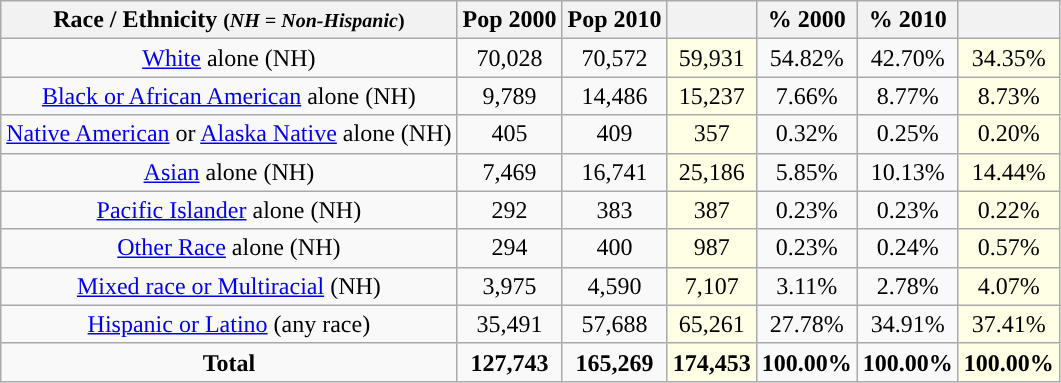<table class="wikitable" style="text-align:center;">
<tr>
<th>Race / Ethnicity <small>(<em>NH = Non-Hispanic</em>)</small></th>
<th>Pop 2000</th>
<th>Pop 2010</th>
<th></th>
<th>% 2000</th>
<th>% 2010</th>
<th></th>
</tr>
<tr>
<td><a href='#'>White</a> alone (NH)</td>
<td>70,028</td>
<td>70,572</td>
<td style='background: #ffffe6;'>59,931</td>
<td>54.82%</td>
<td>42.70%</td>
<td style='background: #ffffe6;'>34.35%</td>
</tr>
<tr>
<td><a href='#'>Black or African American</a> alone (NH)</td>
<td>9,789</td>
<td>14,486</td>
<td style='background: #ffffe6;'>15,237</td>
<td>7.66%</td>
<td>8.77%</td>
<td style='background: #ffffe6;'>8.73%</td>
</tr>
<tr>
<td><a href='#'>Native American</a> or <a href='#'>Alaska Native</a> alone (NH)</td>
<td>405</td>
<td>409</td>
<td style='background: #ffffe6;'>357</td>
<td>0.32%</td>
<td>0.25%</td>
<td style='background: #ffffe6;'>0.20%</td>
</tr>
<tr>
<td><a href='#'>Asian</a> alone (NH)</td>
<td>7,469</td>
<td>16,741</td>
<td style='background: #ffffe6;'>25,186</td>
<td>5.85%</td>
<td>10.13%</td>
<td style='background: #ffffe6;'>14.44%</td>
</tr>
<tr>
<td><a href='#'>Pacific Islander</a> alone (NH)</td>
<td>292</td>
<td>383</td>
<td style='background: #ffffe6;'>387</td>
<td>0.23%</td>
<td>0.23%</td>
<td style='background: #ffffe6;'>0.22%</td>
</tr>
<tr>
<td><a href='#'>Other Race</a> alone (NH)</td>
<td>294</td>
<td>400</td>
<td style='background: #ffffe6;'>987</td>
<td>0.23%</td>
<td>0.24%</td>
<td style='background: #ffffe6;'>0.57%</td>
</tr>
<tr>
<td><a href='#'>Mixed race or Multiracial</a> (NH)</td>
<td>3,975</td>
<td>4,590</td>
<td style='background: #ffffe6;'>7,107</td>
<td>3.11%</td>
<td>2.78%</td>
<td style='background: #ffffe6;'>4.07%</td>
</tr>
<tr>
<td><a href='#'>Hispanic or Latino</a> (any race)</td>
<td>35,491</td>
<td>57,688</td>
<td style='background: #ffffe6;'>65,261</td>
<td>27.78%</td>
<td>34.91%</td>
<td style='background: #ffffe6;'>37.41%</td>
</tr>
<tr>
<td><strong>Total</strong></td>
<td><strong>127,743</strong></td>
<td><strong>165,269</strong></td>
<td style='background: #ffffe6;'><strong>174,453</strong></td>
<td><strong>100.00%</strong></td>
<td><strong>100.00%</strong></td>
<td style='background: #ffffe6;'><strong>100.00%</strong></td>
</tr>
</table>
